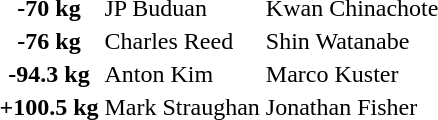<table>
<tr>
<th scope=row rowspan=2>-70 kg</th>
<td rowspan=2> JP Buduan</td>
<td rowspan=2> Kwan Chinachote</td>
<td></td>
</tr>
<tr>
<td></td>
</tr>
<tr>
<th scope=row rowspan=2>-76 kg</th>
<td rowspan=2> Charles Reed</td>
<td rowspan=2> Shin Watanabe</td>
<td></td>
</tr>
<tr>
<td></td>
</tr>
<tr>
<th scope=row rowspan=2>-94.3 kg</th>
<td rowspan=2> Anton Kim</td>
<td rowspan=2> Marco Kuster</td>
<td></td>
</tr>
<tr>
<td></td>
</tr>
<tr>
<th scope=row rowspan=2>+100.5 kg</th>
<td rowspan=2> Mark Straughan</td>
<td rowspan=2> Jonathan Fisher</td>
<td></td>
</tr>
<tr>
<td></td>
</tr>
<tr>
</tr>
</table>
